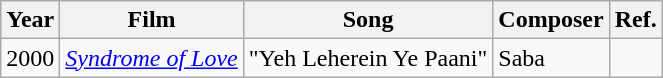<table class="wikitable sortable">
<tr>
<th>Year</th>
<th>Film</th>
<th>Song</th>
<th>Composer</th>
<th class="unsortable">Ref.</th>
</tr>
<tr>
<td>2000</td>
<td><em><a href='#'>Syndrome of Love</a></em></td>
<td>"Yeh Leherein Ye Paani"</td>
<td>Saba</td>
<td></td>
</tr>
</table>
